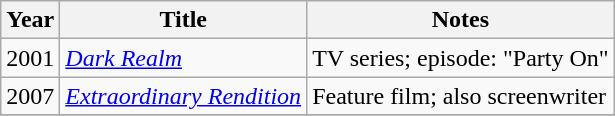<table class="wikitable plainrowheaders sortable">
<tr>
<th scope="col">Year</th>
<th scope="col">Title</th>
<th scope="col">Notes</th>
</tr>
<tr>
<td>2001</td>
<td><em><a href='#'>Dark Realm</a></em></td>
<td>TV series; episode: "Party On"</td>
</tr>
<tr>
<td>2007</td>
<td><em><a href='#'>Extraordinary Rendition</a></em></td>
<td>Feature film; also screenwriter</td>
</tr>
<tr>
</tr>
</table>
